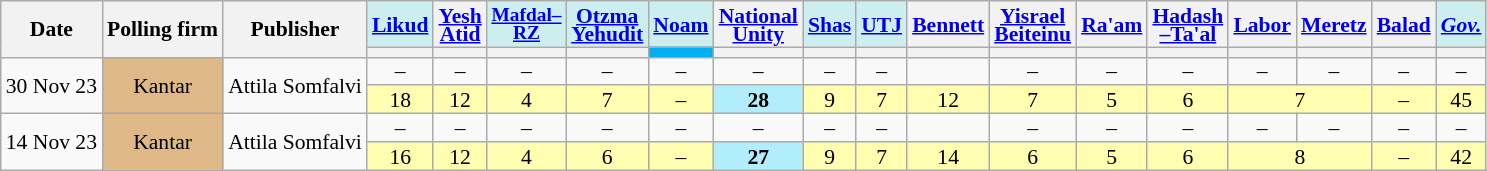<table class="wikitable sortable" style=text-align:center;font-size:90%;line-height:12px>
<tr>
<th rowspan=2>Date</th>
<th rowspan=2>Polling firm</th>
<th rowspan=2>Publisher</th>
<th style=background:#cee><a href='#'>Likud</a></th>
<th><a href='#'>Yesh<br>Atid</a></th>
<th style=background:#cee;font-size:90%><a href='#'>Mafdal–<br>RZ</a></th>
<th style=background:#cee><a href='#'>Otzma<br>Yehudit</a></th>
<th style=background:#cee><a href='#'>Noam</a></th>
<th><a href='#'>National<br>Unity</a></th>
<th style=background:#cee><a href='#'>Shas</a></th>
<th style=background:#cee><a href='#'>UTJ</a></th>
<th><a href='#'>Bennett</a></th>
<th><a href='#'>Yisrael<br>Beiteinu</a></th>
<th><a href='#'>Ra'am</a></th>
<th><a href='#'>Hadash<br>–Ta'al</a></th>
<th><a href='#'>Labor</a></th>
<th><a href='#'>Meretz</a></th>
<th><a href='#'>Balad</a></th>
<th style=background:#cee><a href='#'><em>Gov.</em></a></th>
</tr>
<tr>
<th style=background:></th>
<th style=background:></th>
<th style=background:></th>
<th style=background:></th>
<th style=background:#01AFF0></th>
<th style=background:></th>
<th style=background:></th>
<th style=background:></th>
<th style=background:></th>
<th style=background:></th>
<th style=background:></th>
<th style=background:></th>
<th style=background:></th>
<th style=background:></th>
<th style=background:></th>
<th style=background:></th>
</tr>
<tr>
<td rowspan=2 data-sort-value=2023-11-30>30 Nov 23</td>
<td rowspan=2 style=background:burlywood>Kantar</td>
<td rowspan=2>Attila Somfalvi</td>
<td>–					</td>
<td>–					</td>
<td>–					</td>
<td>–					</td>
<td>–					</td>
<td>–					</td>
<td>–					</td>
<td>–					</td>
<td>			</td>
<td>–					</td>
<td>–					</td>
<td>–					</td>
<td>–					</td>
<td>–					</td>
<td>–					</td>
<td>–					</td>
</tr>
<tr style=background:#fffdb0>
<td>18					</td>
<td>12					</td>
<td>4					</td>
<td>7					</td>
<td>–					</td>
<td style=background:#B2EDFB><strong>28</strong>	</td>
<td>9					</td>
<td>7					</td>
<td>12					</td>
<td>7					</td>
<td>5					</td>
<td>6					</td>
<td colspan=2>7		</td>
<td>–					</td>
<td>45					</td>
</tr>
<tr>
<td rowspan=2 data-sort-value=2023-11-14>14 Nov 23</td>
<td style=background:burlywood rowspan=2>Kantar</td>
<td rowspan=2>Attila Somfalvi</td>
<td>–					</td>
<td>–					</td>
<td>–					</td>
<td>–					</td>
<td>–					</td>
<td>–					</td>
<td>–					</td>
<td>–					</td>
<td>			</td>
<td>–					</td>
<td>–					</td>
<td>–					</td>
<td>–					</td>
<td>–					</td>
<td>–					</td>
<td>–					</td>
</tr>
<tr style=background:#fffdb0>
<td>16					</td>
<td>12					</td>
<td>4					</td>
<td>6					</td>
<td>–					</td>
<td style=background:#B2EDFB><strong>27</strong>	</td>
<td>9					</td>
<td>7					</td>
<td>14					</td>
<td>6					</td>
<td>5					</td>
<td>6					</td>
<td colspan=2>8		</td>
<td>–					</td>
<td>42					</td>
</tr>
</table>
